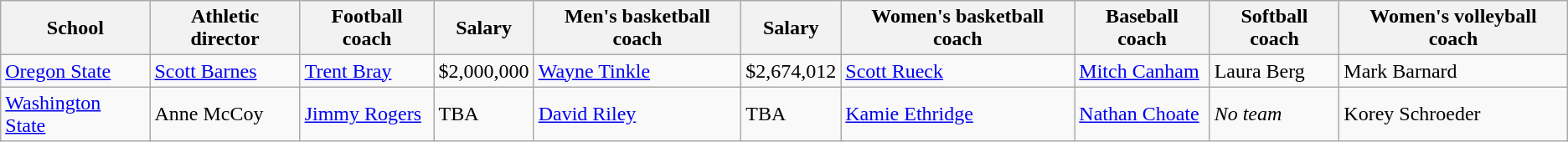<table class="wikitable">
<tr>
<th>School</th>
<th>Athletic director</th>
<th>Football coach</th>
<th>Salary</th>
<th>Men's basketball coach</th>
<th>Salary</th>
<th>Women's basketball coach</th>
<th>Baseball coach</th>
<th>Softball coach</th>
<th>Women's volleyball coach</th>
</tr>
<tr>
<td><a href='#'>Oregon State</a></td>
<td><a href='#'>Scott Barnes</a></td>
<td><a href='#'>Trent Bray</a></td>
<td>$2,000,000</td>
<td><a href='#'>Wayne Tinkle</a></td>
<td>$2,674,012</td>
<td><a href='#'>Scott Rueck</a></td>
<td><a href='#'>Mitch Canham</a></td>
<td>Laura Berg</td>
<td>Mark Barnard</td>
</tr>
<tr>
<td><a href='#'>Washington State</a></td>
<td>Anne McCoy</td>
<td><a href='#'>Jimmy Rogers</a></td>
<td>TBA</td>
<td><a href='#'>David Riley</a></td>
<td>TBA</td>
<td><a href='#'>Kamie Ethridge</a></td>
<td><a href='#'>Nathan Choate</a></td>
<td><em>No team</em></td>
<td>Korey Schroeder</td>
</tr>
</table>
